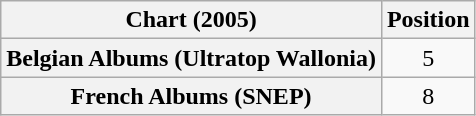<table class="wikitable sortable plainrowheaders" style="text-align:center">
<tr>
<th scope="col">Chart (2005)</th>
<th scope="col">Position</th>
</tr>
<tr>
<th scope="row">Belgian Albums (Ultratop Wallonia)</th>
<td>5</td>
</tr>
<tr>
<th scope="row">French Albums (SNEP)</th>
<td>8</td>
</tr>
</table>
